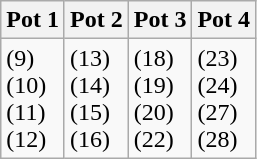<table class="wikitable">
<tr>
<th style="width: 25%;">Pot 1</th>
<th style="width: 25%;">Pot 2</th>
<th style="width: 25%;">Pot 3</th>
<th style="width: 25%;">Pot 4</th>
</tr>
<tr>
<td> (9)<br> (10)<br> (11)<br> (12)</td>
<td> (13)<br> (14)<br> (15)<br> (16)</td>
<td> (18)<br> (19)<br> (20)<br> (22)</td>
<td> (23)<br> (24)<br> (27)<br> (28)</td>
</tr>
</table>
